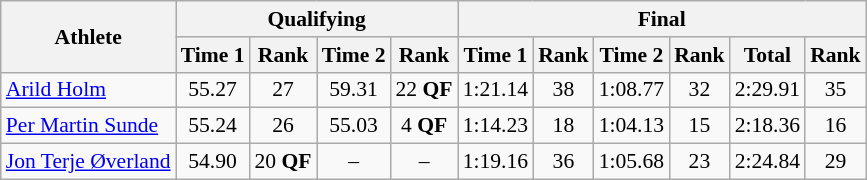<table class="wikitable" style="font-size:90%">
<tr>
<th rowspan="2">Athlete</th>
<th colspan="4">Qualifying</th>
<th colspan="6">Final</th>
</tr>
<tr>
<th>Time 1</th>
<th>Rank</th>
<th>Time 2</th>
<th>Rank</th>
<th>Time 1</th>
<th>Rank</th>
<th>Time 2</th>
<th>Rank</th>
<th>Total</th>
<th>Rank</th>
</tr>
<tr>
<td><a href='#'>Arild Holm</a></td>
<td align="center">55.27</td>
<td align="center">27</td>
<td align="center">59.31</td>
<td align="center">22 <strong>QF</strong></td>
<td align="center">1:21.14</td>
<td align="center">38</td>
<td align="center">1:08.77</td>
<td align="center">32</td>
<td align="center">2:29.91</td>
<td align="center">35</td>
</tr>
<tr>
<td><a href='#'>Per Martin Sunde</a></td>
<td align="center">55.24</td>
<td align="center">26</td>
<td align="center">55.03</td>
<td align="center">4 <strong>QF</strong></td>
<td align="center">1:14.23</td>
<td align="center">18</td>
<td align="center">1:04.13</td>
<td align="center">15</td>
<td align="center">2:18.36</td>
<td align="center">16</td>
</tr>
<tr>
<td><a href='#'>Jon Terje Øverland</a></td>
<td align="center">54.90</td>
<td align="center">20 <strong>QF</strong></td>
<td align="center">–</td>
<td align="center">–</td>
<td align="center">1:19.16</td>
<td align="center">36</td>
<td align="center">1:05.68</td>
<td align="center">23</td>
<td align="center">2:24.84</td>
<td align="center">29</td>
</tr>
</table>
